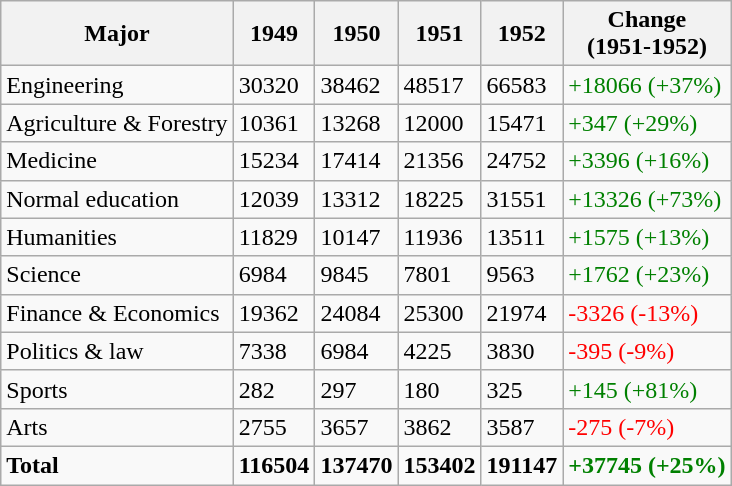<table class="wikitable sortable floatright">
<tr>
<th>Major</th>
<th>1949</th>
<th>1950</th>
<th>1951</th>
<th>1952</th>
<th>Change<br>(1951-1952)</th>
</tr>
<tr>
<td>Engineering</td>
<td>30320</td>
<td>38462</td>
<td>48517</td>
<td>66583</td>
<td style="color:green;">+18066 (+37%)</td>
</tr>
<tr>
<td>Agriculture & Forestry</td>
<td>10361</td>
<td>13268</td>
<td>12000</td>
<td>15471</td>
<td style="color:green;">+347 (+29%)</td>
</tr>
<tr>
<td>Medicine</td>
<td>15234</td>
<td>17414</td>
<td>21356</td>
<td>24752</td>
<td style="color:green;">+3396 (+16%)</td>
</tr>
<tr>
<td>Normal education</td>
<td>12039</td>
<td>13312</td>
<td>18225</td>
<td>31551</td>
<td style="color:green;">+13326 (+73%)</td>
</tr>
<tr>
<td>Humanities</td>
<td>11829</td>
<td>10147</td>
<td>11936</td>
<td>13511</td>
<td style="color:green;">+1575 (+13%)</td>
</tr>
<tr>
<td>Science</td>
<td>6984</td>
<td>9845</td>
<td>7801</td>
<td>9563</td>
<td style="color:green;">+1762 (+23%)</td>
</tr>
<tr>
<td>Finance & Economics</td>
<td>19362</td>
<td>24084</td>
<td>25300</td>
<td>21974</td>
<td style="color:red;">-3326 (-13%)</td>
</tr>
<tr>
<td>Politics & law</td>
<td>7338</td>
<td>6984</td>
<td>4225</td>
<td>3830</td>
<td style="color:red;">-395 (-9%)</td>
</tr>
<tr>
<td>Sports</td>
<td>282</td>
<td>297</td>
<td>180</td>
<td>325</td>
<td style="color:green;">+145 (+81%)</td>
</tr>
<tr>
<td>Arts</td>
<td>2755</td>
<td>3657</td>
<td>3862</td>
<td>3587</td>
<td style="color:red;">-275 (-7%)</td>
</tr>
<tr>
<td><strong>Total</strong></td>
<td><strong>116504</strong></td>
<td><strong>137470</strong></td>
<td><strong>153402</strong></td>
<td><strong>191147</strong></td>
<td style="color:green;"><strong>+37745 (+25%)</strong></td>
</tr>
</table>
